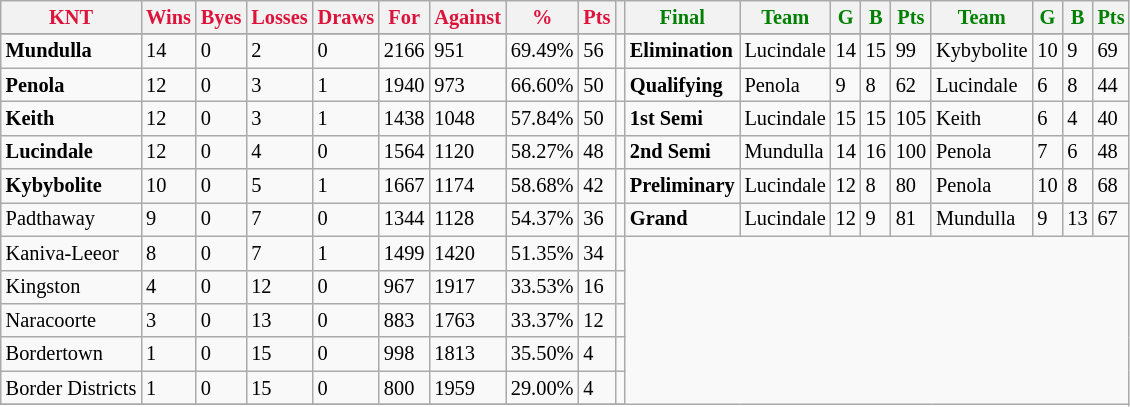<table style="font-size: 85%; text-align: left;" class="wikitable">
<tr>
<th style="color:crimson">KNT</th>
<th style="color:crimson">Wins</th>
<th style="color:crimson">Byes</th>
<th style="color:crimson">Losses</th>
<th style="color:crimson">Draws</th>
<th style="color:crimson">For</th>
<th style="color:crimson">Against</th>
<th style="color:crimson">%</th>
<th style="color:crimson">Pts</th>
<th></th>
<th style="color:green">Final</th>
<th style="color:green">Team</th>
<th style="color:green">G</th>
<th style="color:green">B</th>
<th style="color:green">Pts</th>
<th style="color:green">Team</th>
<th style="color:green">G</th>
<th style="color:green">B</th>
<th style="color:green">Pts</th>
</tr>
<tr>
</tr>
<tr>
</tr>
<tr>
<td><strong>	Mundulla	</strong></td>
<td>14</td>
<td>0</td>
<td>2</td>
<td>0</td>
<td>2166</td>
<td>951</td>
<td>69.49%</td>
<td>56</td>
<td></td>
<td><strong>Elimination</strong></td>
<td>Lucindale</td>
<td>14</td>
<td>15</td>
<td>99</td>
<td>Kybybolite</td>
<td>10</td>
<td>9</td>
<td>69</td>
</tr>
<tr>
<td><strong>	Penola	</strong></td>
<td>12</td>
<td>0</td>
<td>3</td>
<td>1</td>
<td>1940</td>
<td>973</td>
<td>66.60%</td>
<td>50</td>
<td></td>
<td><strong>Qualifying</strong></td>
<td>Penola</td>
<td>9</td>
<td>8</td>
<td>62</td>
<td>Lucindale</td>
<td>6</td>
<td>8</td>
<td>44</td>
</tr>
<tr>
<td><strong>	Keith	</strong></td>
<td>12</td>
<td>0</td>
<td>3</td>
<td>1</td>
<td>1438</td>
<td>1048</td>
<td>57.84%</td>
<td>50</td>
<td></td>
<td><strong>1st Semi</strong></td>
<td>Lucindale</td>
<td>15</td>
<td>15</td>
<td>105</td>
<td>Keith</td>
<td>6</td>
<td>4</td>
<td>40</td>
</tr>
<tr>
<td><strong>	Lucindale	</strong></td>
<td>12</td>
<td>0</td>
<td>4</td>
<td>0</td>
<td>1564</td>
<td>1120</td>
<td>58.27%</td>
<td>48</td>
<td></td>
<td><strong>2nd Semi</strong></td>
<td>Mundulla</td>
<td>14</td>
<td>16</td>
<td>100</td>
<td>Penola</td>
<td>7</td>
<td>6</td>
<td>48</td>
</tr>
<tr>
<td><strong>	Kybybolite	</strong></td>
<td>10</td>
<td>0</td>
<td>5</td>
<td>1</td>
<td>1667</td>
<td>1174</td>
<td>58.68%</td>
<td>42</td>
<td></td>
<td><strong>Preliminary</strong></td>
<td>Lucindale</td>
<td>12</td>
<td>8</td>
<td>80</td>
<td>Penola</td>
<td>10</td>
<td>8</td>
<td>68</td>
</tr>
<tr>
<td>Padthaway</td>
<td>9</td>
<td>0</td>
<td>7</td>
<td>0</td>
<td>1344</td>
<td>1128</td>
<td>54.37%</td>
<td>36</td>
<td></td>
<td><strong>Grand</strong></td>
<td>Lucindale</td>
<td>12</td>
<td>9</td>
<td>81</td>
<td>Mundulla</td>
<td>9</td>
<td>13</td>
<td>67</td>
</tr>
<tr>
<td>Kaniva-Leeor</td>
<td>8</td>
<td>0</td>
<td>7</td>
<td>1</td>
<td>1499</td>
<td>1420</td>
<td>51.35%</td>
<td>34</td>
<td></td>
</tr>
<tr>
<td>Kingston</td>
<td>4</td>
<td>0</td>
<td>12</td>
<td>0</td>
<td>967</td>
<td>1917</td>
<td>33.53%</td>
<td>16</td>
<td></td>
</tr>
<tr>
<td>Naracoorte</td>
<td>3</td>
<td>0</td>
<td>13</td>
<td>0</td>
<td>883</td>
<td>1763</td>
<td>33.37%</td>
<td>12</td>
<td></td>
</tr>
<tr>
<td>Bordertown</td>
<td>1</td>
<td>0</td>
<td>15</td>
<td>0</td>
<td>998</td>
<td>1813</td>
<td>35.50%</td>
<td>4</td>
<td></td>
</tr>
<tr>
<td>Border Districts</td>
<td>1</td>
<td>0</td>
<td>15</td>
<td>0</td>
<td>800</td>
<td>1959</td>
<td>29.00%</td>
<td>4</td>
<td></td>
</tr>
<tr>
</tr>
</table>
